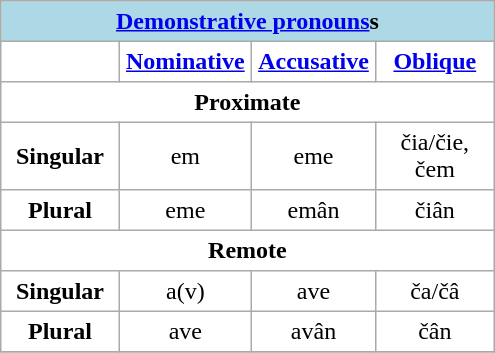<table border="1" cellpadding="4" cellspacing="0" style="border:1px solid #aaa; border-collapse:collapse; text-align: center;">
<tr bgcolor="#ADD8E6">
<th colspan="4"><strong><a href='#'>Demonstrative pronouns</a>s</strong></th>
</tr>
<tr>
<th width="70"> </th>
<th width="70"><a href='#'>Nominative</a></th>
<th width="70"><a href='#'>Accusative</a></th>
<th width="70"><a href='#'>Oblique</a></th>
</tr>
<tr>
<td colspan="4" align="center"><strong>Proximate</strong></td>
</tr>
<tr>
<td><strong>Singular</strong></td>
<td>em</td>
<td>eme</td>
<td>čia/čie, čem</td>
</tr>
<tr>
<td><strong>Plural</strong></td>
<td>eme</td>
<td>emân</td>
<td>čiân</td>
</tr>
<tr>
<td colspan="4" align="center"><strong>Remote</strong></td>
</tr>
<tr>
<td><strong>Singular</strong></td>
<td>a(v)</td>
<td>ave</td>
<td>ča/čâ</td>
</tr>
<tr>
<td><strong>Plural</strong></td>
<td>ave</td>
<td>avân</td>
<td>čân</td>
</tr>
<tr>
</tr>
</table>
